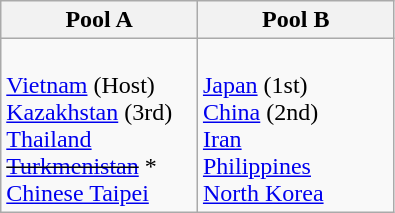<table class="wikitable">
<tr>
<th width=45%>Pool A</th>
<th width=45%>Pool B</th>
</tr>
<tr>
<td><br> <a href='#'>Vietnam</a> (Host)<br>
 <a href='#'>Kazakhstan</a> (3rd)<br>
 <a href='#'>Thailand</a><br>
<s> <a href='#'>Turkmenistan</a></s> *<br>
 <a href='#'>Chinese Taipei</a><br></td>
<td><br> <a href='#'>Japan</a> (1st)<br>
 <a href='#'>China</a> (2nd)<br>
 <a href='#'>Iran</a> <br>
 <a href='#'>Philippines</a><br>
 <a href='#'>North Korea</a><br></td>
</tr>
</table>
